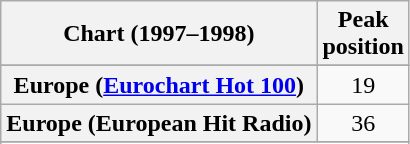<table class="wikitable sortable plainrowheaders" style="text-align:center">
<tr>
<th scope="col">Chart (1997–1998)</th>
<th scope="col">Peak<br>position</th>
</tr>
<tr>
</tr>
<tr>
</tr>
<tr>
</tr>
<tr>
<th scope="row">Europe (<a href='#'>Eurochart Hot 100</a>)</th>
<td align="center">19</td>
</tr>
<tr>
<th scope="row">Europe (European Hit Radio)</th>
<td style="text-align:center;">36</td>
</tr>
<tr>
</tr>
<tr>
</tr>
<tr>
</tr>
<tr>
</tr>
<tr>
</tr>
<tr>
</tr>
<tr>
</tr>
<tr>
</tr>
<tr>
</tr>
<tr>
</tr>
<tr>
</tr>
<tr>
</tr>
</table>
